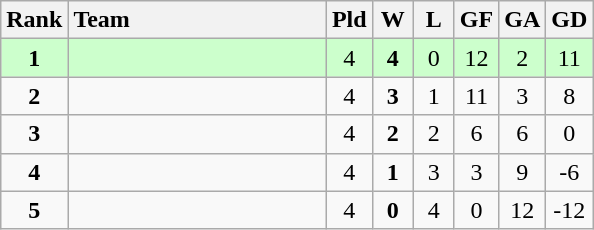<table class="wikitable" style="text-align: center;">
<tr>
<th width=30>Rank</th>
<th width=165 style="text-align:left;">Team</th>
<th width=20>Pld</th>
<th width=20>W</th>
<th width=20>L</th>
<th width=20>GF</th>
<th width=20>GA</th>
<th width=20>GD</th>
</tr>
<tr style="background:#ccffcc;">
<td><strong>1</strong></td>
<td style="text-align:left;"></td>
<td>4</td>
<td><strong>4</strong></td>
<td>0</td>
<td>12</td>
<td>2</td>
<td>11</td>
</tr>
<tr>
<td><strong>2</strong></td>
<td style="text-align:left;"></td>
<td>4</td>
<td><strong>3</strong></td>
<td>1</td>
<td>11</td>
<td>3</td>
<td>8</td>
</tr>
<tr>
<td><strong>3</strong></td>
<td style="text-align:left;"></td>
<td>4</td>
<td><strong>2</strong></td>
<td>2</td>
<td>6</td>
<td>6</td>
<td>0</td>
</tr>
<tr>
<td><strong>4</strong></td>
<td style="text-align:left;"></td>
<td>4</td>
<td><strong>1</strong></td>
<td>3</td>
<td>3</td>
<td>9</td>
<td>-6</td>
</tr>
<tr>
<td><strong>5</strong></td>
<td style="text-align:left;"></td>
<td>4</td>
<td><strong>0</strong></td>
<td>4</td>
<td>0</td>
<td>12</td>
<td>-12</td>
</tr>
</table>
